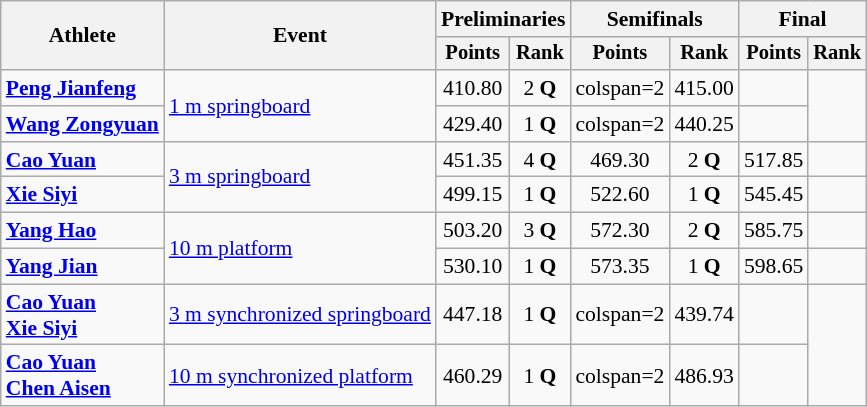<table class=wikitable style="font-size:90%">
<tr>
<th rowspan="2">Athlete</th>
<th rowspan="2">Event</th>
<th colspan="2">Preliminaries</th>
<th colspan="2">Semifinals</th>
<th colspan="2">Final</th>
</tr>
<tr style="font-size:95%">
<th>Points</th>
<th>Rank</th>
<th>Points</th>
<th>Rank</th>
<th>Points</th>
<th>Rank</th>
</tr>
<tr align=center>
<td align=left><strong><a href='#'>Peng Jianfeng</a></strong></td>
<td align=left rowspan=2><a href='#'>1 m springboard</a></td>
<td>410.80</td>
<td>2 <strong>Q</strong></td>
<td>colspan=2 </td>
<td>415.00</td>
<td></td>
</tr>
<tr align=center>
<td align=left><strong><a href='#'>Wang Zongyuan</a></strong></td>
<td>429.40</td>
<td>1 <strong>Q</strong></td>
<td>colspan=2 </td>
<td>440.25</td>
<td></td>
</tr>
<tr align=center>
<td align=left><strong><a href='#'>Cao Yuan</a></strong></td>
<td rowspan="2" align="left"><a href='#'>3 m springboard</a></td>
<td>451.35</td>
<td>4 <strong>Q</strong></td>
<td>469.30</td>
<td>2 <strong>Q</strong></td>
<td>517.85</td>
<td></td>
</tr>
<tr align="center">
<td align="left"><strong><a href='#'>Xie Siyi</a></strong></td>
<td>499.15</td>
<td>1 <strong>Q</strong></td>
<td>522.60</td>
<td>1 <strong>Q</strong></td>
<td>545.45</td>
<td></td>
</tr>
<tr align="center">
<td align="left"><strong><a href='#'>Yang Hao</a></strong></td>
<td rowspan="2" align="left"><a href='#'>10 m platform</a></td>
<td>503.20</td>
<td>3 <strong>Q</strong></td>
<td>572.30</td>
<td>2 <strong>Q</strong></td>
<td>585.75</td>
<td></td>
</tr>
<tr align="center">
<td align="left"><strong><a href='#'>Yang Jian</a></strong></td>
<td>530.10</td>
<td>1 <strong>Q</strong></td>
<td>573.35</td>
<td>1 <strong>Q</strong></td>
<td>598.65</td>
<td></td>
</tr>
<tr align="center">
<td align="left"><strong><a href='#'>Cao Yuan</a><br><a href='#'>Xie Siyi</a></strong></td>
<td align="left"><a href='#'>3 m synchronized springboard</a></td>
<td>447.18</td>
<td>1 <strong>Q</strong></td>
<td>colspan=2 </td>
<td>439.74</td>
<td></td>
</tr>
<tr align="center">
<td align="left"><strong><a href='#'>Cao Yuan</a><br><a href='#'>Chen Aisen</a></strong></td>
<td align="left"><a href='#'>10 m synchronized platform</a></td>
<td>460.29</td>
<td>1 <strong>Q</strong></td>
<td>colspan=2 </td>
<td>486.93</td>
<td></td>
</tr>
</table>
